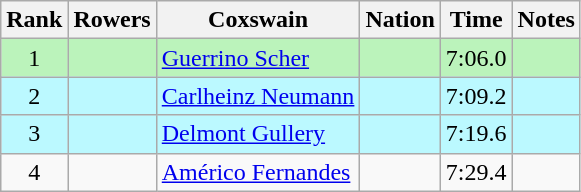<table class="wikitable sortable" style="text-align:center">
<tr>
<th>Rank</th>
<th>Rowers</th>
<th>Coxswain</th>
<th>Nation</th>
<th>Time</th>
<th>Notes</th>
</tr>
<tr bgcolor=bbf3bb>
<td>1</td>
<td align=left></td>
<td align=left><a href='#'>Guerrino Scher</a></td>
<td align=left></td>
<td>7:06.0</td>
<td></td>
</tr>
<tr bgcolor=bbf9ff>
<td>2</td>
<td align=left></td>
<td align=left><a href='#'>Carlheinz Neumann</a></td>
<td align=left></td>
<td>7:09.2</td>
<td></td>
</tr>
<tr bgcolor=bbf9ff>
<td>3</td>
<td align=left></td>
<td align=left><a href='#'>Delmont Gullery</a></td>
<td align=left></td>
<td>7:19.6</td>
<td></td>
</tr>
<tr>
<td>4</td>
<td align=left></td>
<td align=left><a href='#'>Américo Fernandes</a></td>
<td align=left></td>
<td>7:29.4</td>
<td></td>
</tr>
</table>
